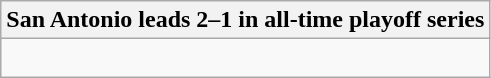<table class="wikitable collapsible collapsed">
<tr>
<th>San Antonio leads 2–1 in all-time playoff series</th>
</tr>
<tr>
<td><br>

</td>
</tr>
</table>
